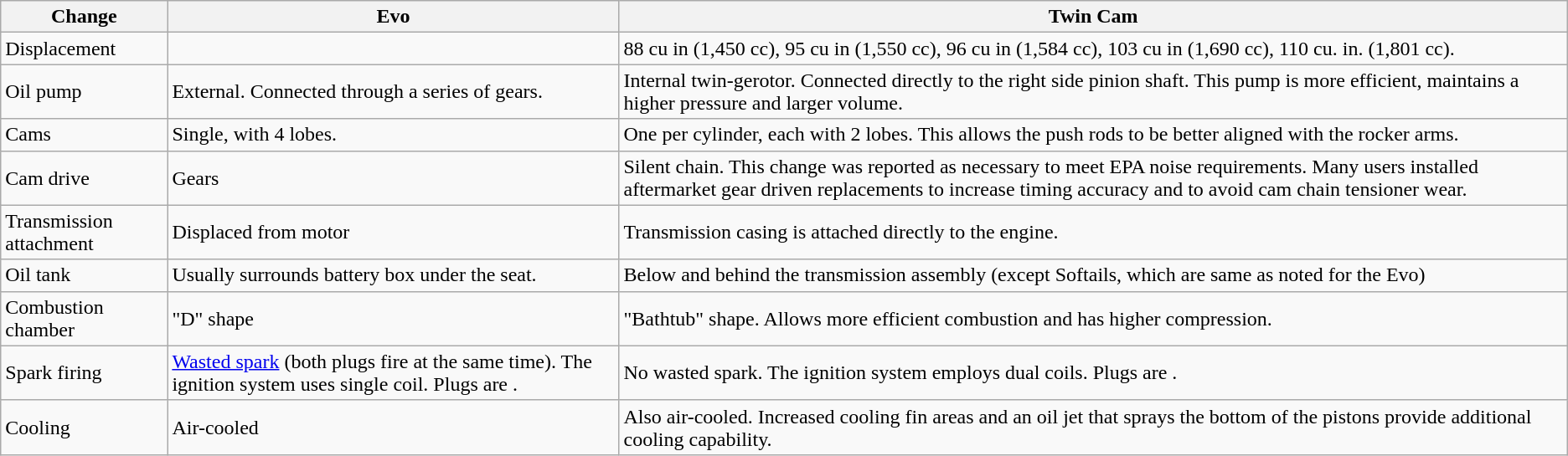<table class="wikitable">
<tr>
<th>Change</th>
<th>Evo</th>
<th>Twin Cam</th>
</tr>
<tr>
<td>Displacement</td>
<td></td>
<td>88 cu in (1,450 cc), 95 cu in (1,550 cc), 96 cu in (1,584 cc), 103 cu in (1,690 cc), 110 cu. in. (1,801 cc).</td>
</tr>
<tr>
<td>Oil pump</td>
<td>External. Connected through a series of gears.</td>
<td>Internal twin-gerotor. Connected directly to the right side pinion shaft. This pump is more efficient, maintains a higher pressure and larger volume.</td>
</tr>
<tr>
<td>Cams</td>
<td>Single, with 4 lobes.</td>
<td>One per cylinder, each with 2 lobes. This allows the push rods to be better aligned with the rocker arms.</td>
</tr>
<tr>
<td>Cam drive</td>
<td>Gears</td>
<td>Silent chain. This change was reported as necessary to meet EPA noise requirements. Many users installed aftermarket gear driven replacements to increase timing accuracy and to avoid cam chain tensioner wear.</td>
</tr>
<tr>
<td>Transmission attachment</td>
<td>Displaced from motor</td>
<td>Transmission casing is attached directly to the engine.</td>
</tr>
<tr>
<td>Oil tank</td>
<td>Usually surrounds battery box under the seat.</td>
<td>Below and behind the transmission assembly (except Softails, which are same as noted for the Evo)</td>
</tr>
<tr>
<td>Combustion chamber</td>
<td>"D" shape</td>
<td>"Bathtub" shape. Allows more efficient combustion and has higher compression.</td>
</tr>
<tr>
<td>Spark firing</td>
<td><a href='#'>Wasted spark</a> (both plugs fire at the same time). The ignition system uses single coil. Plugs are .</td>
<td>No wasted spark. The ignition system employs dual coils. Plugs are .</td>
</tr>
<tr>
<td>Cooling</td>
<td>Air-cooled</td>
<td>Also air-cooled. Increased cooling fin areas and an oil jet that sprays the bottom of the pistons provide additional cooling capability.</td>
</tr>
</table>
